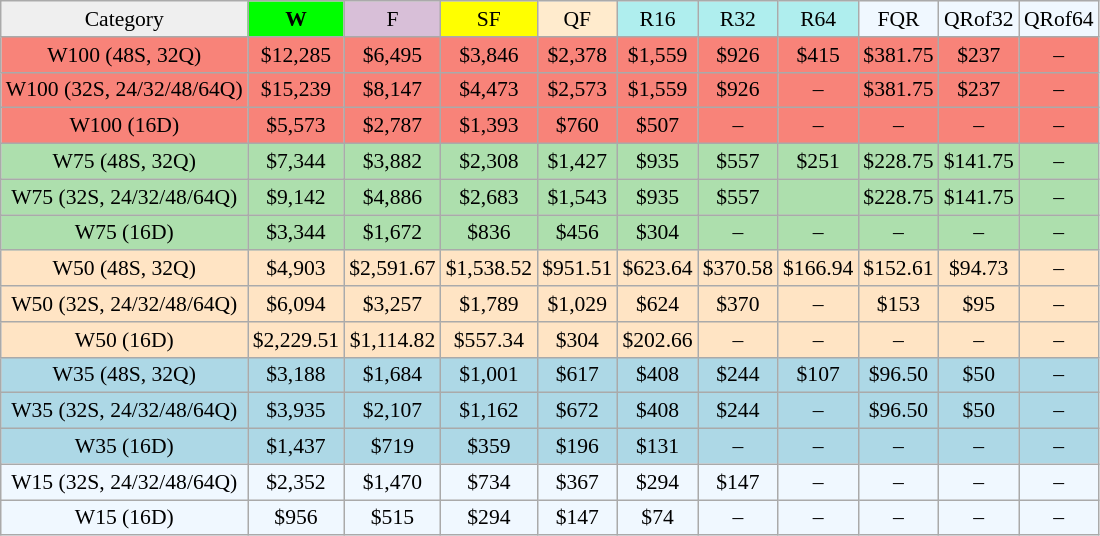<table class="wikitable" style="font-size:90%">
<tr align=center>
<td style="background:#efefef;">Category</td>
<td style="width:40px; background:lime;"><strong>W</strong></td>
<td style="width:40px; background:thistle;">F</td>
<td style="width:40px; background:#ff0;">SF</td>
<td style="width:40px; background:#ffebcd;">QF</td>
<td style="width:40px; background:#afeeee;">R16</td>
<td style="width:40px; background:#afeeee;">R32</td>
<td style="width:40px; background:#afeeee;">R64</td>
<td style="width:40px; background:#f0f8ff;">FQR</td>
<td style="width:40px; background:#f0f8ff;">QRof32</td>
<td style="width:40px; background:#f0f8ff;">QRof64</td>
</tr>
<tr style="text-align:center; background:#f88379;">
<td>W100 (48S, 32Q)</td>
<td>$12,285</td>
<td>$6,495</td>
<td>$3,846</td>
<td>$2,378</td>
<td>$1,559</td>
<td>$926</td>
<td>$415</td>
<td>$381.75</td>
<td>$237</td>
<td>–</td>
</tr>
<tr style="text-align:center; background:#f88379;">
<td>W100 (32S, 24/32/48/64Q)</td>
<td>$15,239</td>
<td>$8,147</td>
<td>$4,473</td>
<td>$2,573</td>
<td>$1,559</td>
<td>$926</td>
<td>–</td>
<td>$381.75</td>
<td>$237</td>
<td>–</td>
</tr>
<tr style="text-align:center; background:#f88379;">
<td>W100 (16D)</td>
<td>$5,573</td>
<td>$2,787</td>
<td>$1,393</td>
<td>$760</td>
<td>$507</td>
<td>–</td>
<td>–</td>
<td>–</td>
<td>–</td>
<td>–</td>
</tr>
<tr style="text-align:center; background:#addfad;">
<td>W75 (48S, 32Q)</td>
<td>$7,344</td>
<td>$3,882</td>
<td>$2,308</td>
<td>$1,427</td>
<td>$935</td>
<td>$557</td>
<td>$251</td>
<td>$228.75</td>
<td>$141.75</td>
<td>–</td>
</tr>
<tr style="text-align:center; background:#addfad;">
<td>W75 (32S, 24/32/48/64Q)</td>
<td>$9,142</td>
<td>$4,886</td>
<td>$2,683</td>
<td>$1,543</td>
<td>$935</td>
<td>$557</td>
<td></td>
<td>$228.75</td>
<td>$141.75</td>
<td>–</td>
</tr>
<tr style="text-align:center; background:#addfad;">
<td>W75 (16D)</td>
<td>$3,344</td>
<td>$1,672</td>
<td>$836</td>
<td>$456</td>
<td>$304</td>
<td>–</td>
<td>–</td>
<td>–</td>
<td>–</td>
<td>–</td>
</tr>
<tr style="text-align:center; background:#ffe4c4;">
<td>W50 (48S, 32Q)</td>
<td>$4,903</td>
<td>$2,591.67</td>
<td>$1,538.52</td>
<td>$951.51</td>
<td>$623.64</td>
<td>$370.58</td>
<td>$166.94</td>
<td>$152.61</td>
<td>$94.73</td>
<td>–</td>
</tr>
<tr style="text-align:center; background:#ffe4c4;">
<td>W50 (32S, 24/32/48/64Q)</td>
<td>$6,094</td>
<td>$3,257</td>
<td>$1,789</td>
<td>$1,029</td>
<td>$624</td>
<td>$370</td>
<td>–</td>
<td>$153</td>
<td>$95</td>
<td>–</td>
</tr>
<tr style="text-align:center; background:#ffe4c4;">
<td>W50 (16D)</td>
<td>$2,229.51</td>
<td>$1,114.82</td>
<td>$557.34</td>
<td>$304</td>
<td>$202.66</td>
<td>–</td>
<td>–</td>
<td>–</td>
<td>–</td>
<td>–</td>
</tr>
<tr style="text-align:center; background:lightblue;">
<td>W35 (48S, 32Q)</td>
<td>$3,188</td>
<td>$1,684</td>
<td>$1,001</td>
<td>$617</td>
<td>$408</td>
<td>$244</td>
<td>$107</td>
<td>$96.50</td>
<td>$50</td>
<td>–</td>
</tr>
<tr style="text-align:center; background:lightblue;">
<td>W35 (32S, 24/32/48/64Q)</td>
<td>$3,935</td>
<td>$2,107</td>
<td>$1,162</td>
<td>$672</td>
<td>$408</td>
<td>$244</td>
<td>–</td>
<td>$96.50</td>
<td>$50</td>
<td>–</td>
</tr>
<tr style="text-align:center; background:lightblue;">
<td>W35 (16D)</td>
<td>$1,437</td>
<td>$719</td>
<td>$359</td>
<td>$196</td>
<td>$131</td>
<td>–</td>
<td>–</td>
<td>–</td>
<td>–</td>
<td>–</td>
</tr>
<tr style="text-align:center; background:#f0f8ff;">
<td>W15 (32S, 24/32/48/64Q)</td>
<td>$2,352</td>
<td>$1,470</td>
<td>$734</td>
<td>$367</td>
<td>$294</td>
<td>$147</td>
<td>–</td>
<td>–</td>
<td>–</td>
<td>–</td>
</tr>
<tr style="text-align:center; background:#f0f8ff;">
<td>W15 (16D)</td>
<td>$956</td>
<td>$515</td>
<td>$294</td>
<td>$147</td>
<td>$74</td>
<td>–</td>
<td>–</td>
<td>–</td>
<td>–</td>
<td>–</td>
</tr>
</table>
